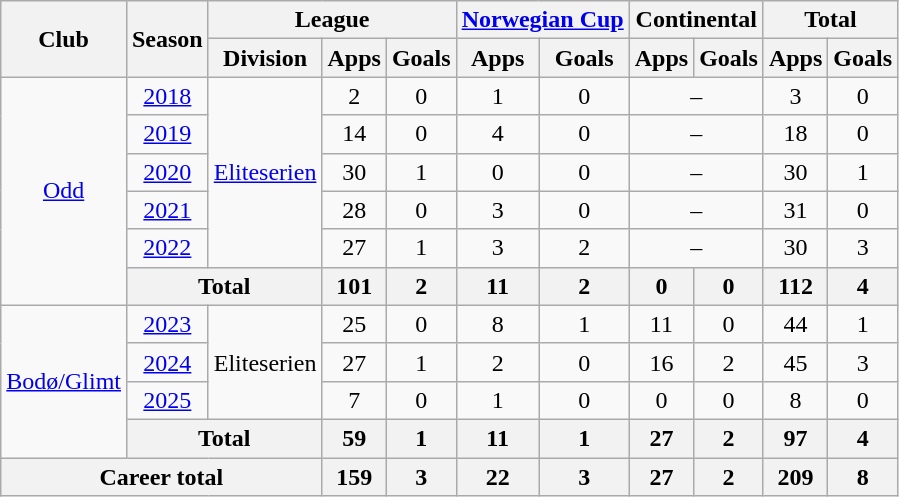<table class="wikitable" style="text-align:center">
<tr>
<th rowspan="2">Club</th>
<th rowspan="2">Season</th>
<th colspan="3">League</th>
<th colspan="2"><a href='#'>Norwegian Cup</a></th>
<th colspan="2">Continental</th>
<th colspan="2">Total</th>
</tr>
<tr>
<th>Division</th>
<th>Apps</th>
<th>Goals</th>
<th>Apps</th>
<th>Goals</th>
<th>Apps</th>
<th>Goals</th>
<th>Apps</th>
<th>Goals</th>
</tr>
<tr>
<td rowspan="6"><a href='#'>Odd</a></td>
<td><a href='#'>2018</a></td>
<td rowspan="5"><a href='#'>Eliteserien</a></td>
<td>2</td>
<td>0</td>
<td>1</td>
<td>0</td>
<td colspan="2">–</td>
<td>3</td>
<td>0</td>
</tr>
<tr>
<td><a href='#'>2019</a></td>
<td>14</td>
<td>0</td>
<td>4</td>
<td>0</td>
<td colspan="2">–</td>
<td>18</td>
<td>0</td>
</tr>
<tr>
<td><a href='#'>2020</a></td>
<td>30</td>
<td>1</td>
<td>0</td>
<td>0</td>
<td colspan="2">–</td>
<td>30</td>
<td>1</td>
</tr>
<tr>
<td><a href='#'>2021</a></td>
<td>28</td>
<td>0</td>
<td>3</td>
<td>0</td>
<td colspan="2">–</td>
<td>31</td>
<td>0</td>
</tr>
<tr>
<td><a href='#'>2022</a></td>
<td>27</td>
<td>1</td>
<td>3</td>
<td>2</td>
<td colspan="2">–</td>
<td>30</td>
<td>3</td>
</tr>
<tr>
<th colspan="2">Total</th>
<th>101</th>
<th>2</th>
<th>11</th>
<th>2</th>
<th>0</th>
<th>0</th>
<th>112</th>
<th>4</th>
</tr>
<tr>
<td rowspan="4"><a href='#'>Bodø/Glimt</a></td>
<td><a href='#'>2023</a></td>
<td rowspan="3">Eliteserien</td>
<td>25</td>
<td>0</td>
<td>8</td>
<td>1</td>
<td>11</td>
<td>0</td>
<td>44</td>
<td>1</td>
</tr>
<tr>
<td><a href='#'>2024</a></td>
<td>27</td>
<td>1</td>
<td>2</td>
<td>0</td>
<td>16</td>
<td>2</td>
<td>45</td>
<td>3</td>
</tr>
<tr>
<td><a href='#'>2025</a></td>
<td>7</td>
<td>0</td>
<td>1</td>
<td>0</td>
<td>0</td>
<td>0</td>
<td>8</td>
<td>0</td>
</tr>
<tr>
<th colspan="2">Total</th>
<th>59</th>
<th>1</th>
<th>11</th>
<th>1</th>
<th>27</th>
<th>2</th>
<th>97</th>
<th>4</th>
</tr>
<tr>
<th colspan="3">Career total</th>
<th>159</th>
<th>3</th>
<th>22</th>
<th>3</th>
<th>27</th>
<th>2</th>
<th>209</th>
<th>8</th>
</tr>
</table>
